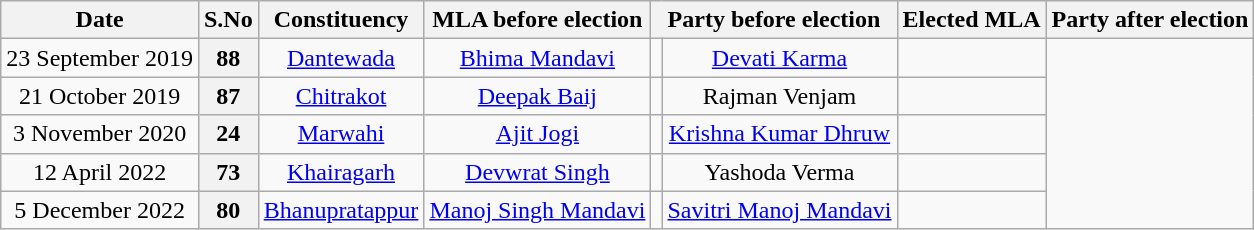<table class="wikitable sortable" style="text-align:center;">
<tr>
<th>Date</th>
<th>S.No</th>
<th>Constituency</th>
<th>MLA before election</th>
<th colspan="2">Party before election</th>
<th>Elected MLA</th>
<th colspan="2">Party after election</th>
</tr>
<tr>
<td>23 September 2019</td>
<th>88</th>
<td><a href='#'>Dantewada</a></td>
<td><a href='#'>Bhima Mandavi</a></td>
<td></td>
<td><a href='#'>Devati Karma</a></td>
<td></td>
</tr>
<tr>
<td>21 October 2019</td>
<th>87</th>
<td><a href='#'>Chitrakot</a></td>
<td><a href='#'>Deepak Baij</a></td>
<td></td>
<td>Rajman Venjam</td>
<td></td>
</tr>
<tr>
<td>3 November 2020</td>
<th>24</th>
<td><a href='#'>Marwahi</a></td>
<td><a href='#'>Ajit Jogi</a></td>
<td></td>
<td><a href='#'>Krishna Kumar Dhruw</a></td>
<td></td>
</tr>
<tr>
<td>12 April 2022</td>
<th>73</th>
<td><a href='#'>Khairagarh</a></td>
<td><a href='#'>Devwrat Singh</a></td>
<td></td>
<td>Yashoda Verma</td>
<td></td>
</tr>
<tr>
<td>5 December 2022</td>
<th>80</th>
<td><a href='#'>Bhanupratappur</a></td>
<td><a href='#'>Manoj Singh Mandavi</a></td>
<td></td>
<td><a href='#'>Savitri Manoj Mandavi</a></td>
<td></td>
</tr>
</table>
